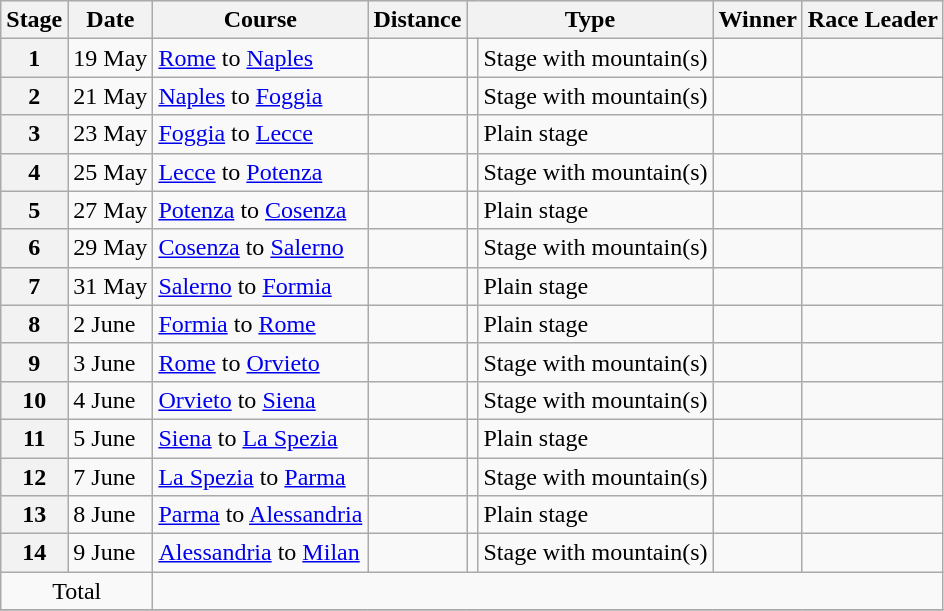<table class="wikitable">
<tr style="background:#efefef;">
<th>Stage</th>
<th>Date</th>
<th>Course</th>
<th>Distance</th>
<th colspan="2">Type</th>
<th>Winner</th>
<th>Race Leader</th>
</tr>
<tr>
<th style="text-align:center">1</th>
<td>19 May</td>
<td><a href='#'>Rome</a> to <a href='#'>Naples</a></td>
<td></td>
<td style="text-align:center;"></td>
<td>Stage with mountain(s)</td>
<td></td>
<td></td>
</tr>
<tr>
<th style="text-align:center">2</th>
<td>21 May</td>
<td><a href='#'>Naples</a> to <a href='#'>Foggia</a></td>
<td></td>
<td style="text-align:center;"></td>
<td>Stage with mountain(s)</td>
<td></td>
<td></td>
</tr>
<tr>
<th style="text-align:center">3</th>
<td>23 May</td>
<td><a href='#'>Foggia</a> to <a href='#'>Lecce</a></td>
<td></td>
<td style="text-align:center;"></td>
<td>Plain stage</td>
<td></td>
<td></td>
</tr>
<tr>
<th style="text-align:center">4</th>
<td>25 May</td>
<td><a href='#'>Lecce</a> to <a href='#'>Potenza</a></td>
<td></td>
<td style="text-align:center;"></td>
<td>Stage with mountain(s)</td>
<td></td>
<td></td>
</tr>
<tr>
<th style="text-align:center">5</th>
<td>27 May</td>
<td><a href='#'>Potenza</a> to <a href='#'>Cosenza</a></td>
<td></td>
<td style="text-align:center;"></td>
<td>Plain stage</td>
<td></td>
<td></td>
</tr>
<tr>
<th style="text-align:center">6</th>
<td>29 May</td>
<td><a href='#'>Cosenza</a> to <a href='#'>Salerno</a></td>
<td></td>
<td style="text-align:center;"></td>
<td>Stage with mountain(s)</td>
<td></td>
<td></td>
</tr>
<tr>
<th style="text-align:center">7</th>
<td>31 May</td>
<td><a href='#'>Salerno</a> to <a href='#'>Formia</a></td>
<td></td>
<td style="text-align:center;"></td>
<td>Plain stage</td>
<td></td>
<td></td>
</tr>
<tr>
<th style="text-align:center">8</th>
<td>2 June</td>
<td><a href='#'>Formia</a> to <a href='#'>Rome</a></td>
<td></td>
<td style="text-align:center;"></td>
<td>Plain stage</td>
<td></td>
<td></td>
</tr>
<tr>
<th style="text-align:center">9</th>
<td>3 June</td>
<td><a href='#'>Rome</a> to <a href='#'>Orvieto</a></td>
<td></td>
<td style="text-align:center;"></td>
<td>Stage with mountain(s)</td>
<td></td>
<td></td>
</tr>
<tr>
<th style="text-align:center">10</th>
<td>4 June</td>
<td><a href='#'>Orvieto</a> to <a href='#'>Siena</a></td>
<td></td>
<td style="text-align:center;"></td>
<td>Stage with mountain(s)</td>
<td></td>
<td></td>
</tr>
<tr>
<th style="text-align:center">11</th>
<td>5 June</td>
<td><a href='#'>Siena</a> to <a href='#'>La Spezia</a></td>
<td></td>
<td style="text-align:center;"></td>
<td>Plain stage</td>
<td></td>
<td></td>
</tr>
<tr>
<th style="text-align:center">12</th>
<td>7 June</td>
<td><a href='#'>La Spezia</a> to <a href='#'>Parma</a></td>
<td></td>
<td style="text-align:center;"></td>
<td>Stage with mountain(s)</td>
<td></td>
<td></td>
</tr>
<tr>
<th style="text-align:center">13</th>
<td>8 June</td>
<td><a href='#'>Parma</a> to <a href='#'>Alessandria</a></td>
<td></td>
<td style="text-align:center;"></td>
<td>Plain stage</td>
<td></td>
<td></td>
</tr>
<tr>
<th style="text-align:center">14</th>
<td>9 June</td>
<td><a href='#'>Alessandria</a> to <a href='#'>Milan</a></td>
<td></td>
<td style="text-align:center;"></td>
<td>Stage with mountain(s)</td>
<td></td>
<td></td>
</tr>
<tr>
<td colspan="2" align=center>Total</td>
<td colspan="7" align="center"></td>
</tr>
<tr>
</tr>
</table>
